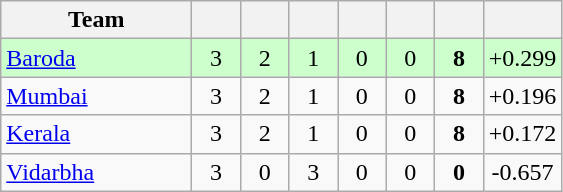<table class="wikitable" style="text-align:center">
<tr>
<th style="width:120px">Team</th>
<th style="width:25px"></th>
<th style="width:25px"></th>
<th style="width:25px"></th>
<th style="width:25px"></th>
<th style="width:25px"></th>
<th style="width:25px"></th>
<th style="width:40px"></th>
</tr>
<tr style="background:#cfc;">
<td style="text-align:left"><a href='#'>Baroda</a></td>
<td>3</td>
<td>2</td>
<td>1</td>
<td>0</td>
<td>0</td>
<td><strong>8</strong></td>
<td>+0.299</td>
</tr>
<tr>
<td style="text-align:left"><a href='#'>Mumbai</a></td>
<td>3</td>
<td>2</td>
<td>1</td>
<td>0</td>
<td>0</td>
<td><strong>8</strong></td>
<td>+0.196</td>
</tr>
<tr>
<td style="text-align:left"><a href='#'>Kerala</a></td>
<td>3</td>
<td>2</td>
<td>1</td>
<td>0</td>
<td>0</td>
<td><strong>8</strong></td>
<td>+0.172</td>
</tr>
<tr>
<td style="text-align:left;"><a href='#'>Vidarbha</a></td>
<td>3</td>
<td>0</td>
<td>3</td>
<td>0</td>
<td>0</td>
<td><strong>0</strong></td>
<td>-0.657</td>
</tr>
</table>
